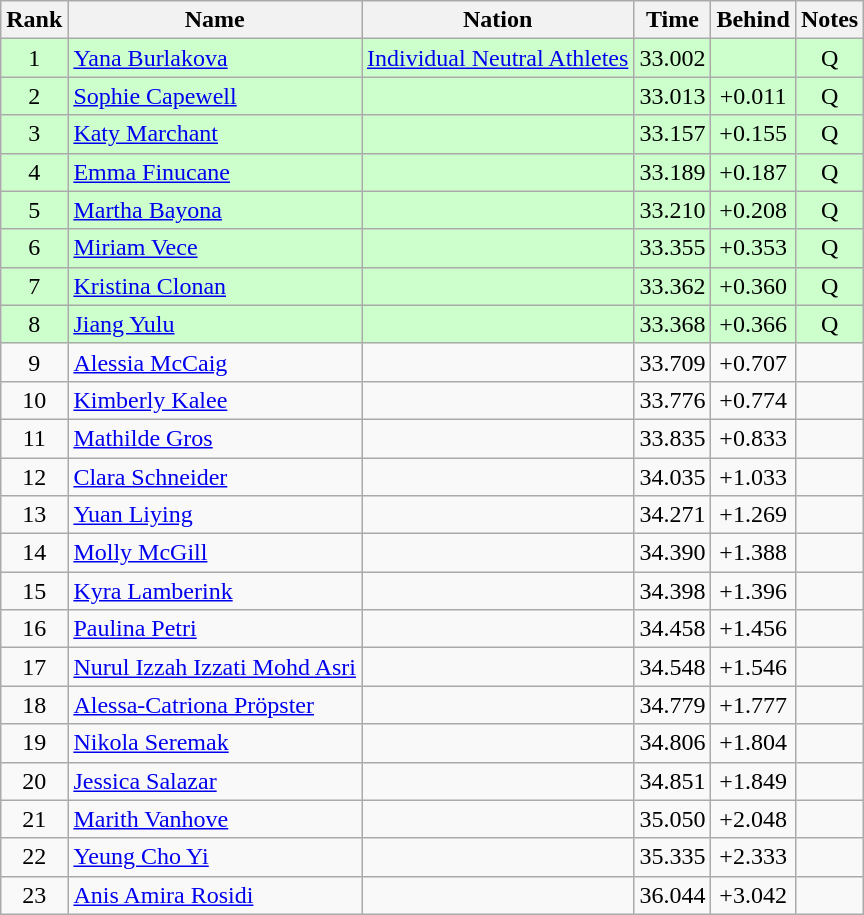<table class="wikitable sortable" style="text-align:center">
<tr>
<th>Rank</th>
<th>Name</th>
<th>Nation</th>
<th>Time</th>
<th>Behind</th>
<th>Notes</th>
</tr>
<tr bgcolor=ccffcc>
<td>1</td>
<td align=left><a href='#'>Yana Burlakova</a></td>
<td align=left><a href='#'>Individual Neutral Athletes</a></td>
<td>33.002</td>
<td></td>
<td>Q</td>
</tr>
<tr bgcolor=ccffcc>
<td>2</td>
<td align=left><a href='#'>Sophie Capewell</a></td>
<td align=left></td>
<td>33.013</td>
<td>+0.011</td>
<td>Q</td>
</tr>
<tr bgcolor=ccffcc>
<td>3</td>
<td align=left><a href='#'>Katy Marchant</a></td>
<td align=left></td>
<td>33.157</td>
<td>+0.155</td>
<td>Q</td>
</tr>
<tr bgcolor=ccffcc>
<td>4</td>
<td align=left><a href='#'>Emma Finucane</a></td>
<td align=left></td>
<td>33.189</td>
<td>+0.187</td>
<td>Q</td>
</tr>
<tr bgcolor=ccffcc>
<td>5</td>
<td align=left><a href='#'>Martha Bayona</a></td>
<td align=left></td>
<td>33.210</td>
<td>+0.208</td>
<td>Q</td>
</tr>
<tr bgcolor=ccffcc>
<td>6</td>
<td align=left><a href='#'>Miriam Vece</a></td>
<td align=left></td>
<td>33.355</td>
<td>+0.353</td>
<td>Q</td>
</tr>
<tr bgcolor=ccffcc>
<td>7</td>
<td align=left><a href='#'>Kristina Clonan</a></td>
<td align=left></td>
<td>33.362</td>
<td>+0.360</td>
<td>Q</td>
</tr>
<tr bgcolor=ccffcc>
<td>8</td>
<td align=left><a href='#'>Jiang Yulu</a></td>
<td align=left></td>
<td>33.368</td>
<td>+0.366</td>
<td>Q</td>
</tr>
<tr>
<td>9</td>
<td align=left><a href='#'>Alessia McCaig</a></td>
<td align=left></td>
<td>33.709</td>
<td>+0.707</td>
<td></td>
</tr>
<tr>
<td>10</td>
<td align=left><a href='#'>Kimberly Kalee</a></td>
<td align=left></td>
<td>33.776</td>
<td>+0.774</td>
<td></td>
</tr>
<tr>
<td>11</td>
<td align=left><a href='#'>Mathilde Gros</a></td>
<td align=left></td>
<td>33.835</td>
<td>+0.833</td>
<td></td>
</tr>
<tr>
<td>12</td>
<td align=left><a href='#'>Clara Schneider</a></td>
<td align=left></td>
<td>34.035</td>
<td>+1.033</td>
<td></td>
</tr>
<tr>
<td>13</td>
<td align=left><a href='#'>Yuan Liying</a></td>
<td align=left></td>
<td>34.271</td>
<td>+1.269</td>
<td></td>
</tr>
<tr>
<td>14</td>
<td align=left><a href='#'>Molly McGill</a></td>
<td align=left></td>
<td>34.390</td>
<td>+1.388</td>
<td></td>
</tr>
<tr>
<td>15</td>
<td align=left><a href='#'>Kyra Lamberink</a></td>
<td align=left></td>
<td>34.398</td>
<td>+1.396</td>
<td></td>
</tr>
<tr>
<td>16</td>
<td align=left><a href='#'>Paulina Petri</a></td>
<td align=left></td>
<td>34.458</td>
<td>+1.456</td>
<td></td>
</tr>
<tr>
<td>17</td>
<td align=left><a href='#'>Nurul Izzah Izzati Mohd Asri</a></td>
<td align=left></td>
<td>34.548</td>
<td>+1.546</td>
<td></td>
</tr>
<tr>
<td>18</td>
<td align=left><a href='#'>Alessa-Catriona Pröpster</a></td>
<td align=left></td>
<td>34.779</td>
<td>+1.777</td>
<td></td>
</tr>
<tr>
<td>19</td>
<td align=left><a href='#'>Nikola Seremak</a></td>
<td align=left></td>
<td>34.806</td>
<td>+1.804</td>
<td></td>
</tr>
<tr>
<td>20</td>
<td align=left><a href='#'>Jessica Salazar</a></td>
<td align=left></td>
<td>34.851</td>
<td>+1.849</td>
<td></td>
</tr>
<tr>
<td>21</td>
<td align=left><a href='#'>Marith Vanhove</a></td>
<td align=left></td>
<td>35.050</td>
<td>+2.048</td>
<td></td>
</tr>
<tr>
<td>22</td>
<td align=left><a href='#'>Yeung Cho Yi</a></td>
<td align=left></td>
<td>35.335</td>
<td>+2.333</td>
<td></td>
</tr>
<tr>
<td>23</td>
<td align=left><a href='#'>Anis Amira Rosidi</a></td>
<td align=left></td>
<td>36.044</td>
<td>+3.042</td>
<td></td>
</tr>
</table>
